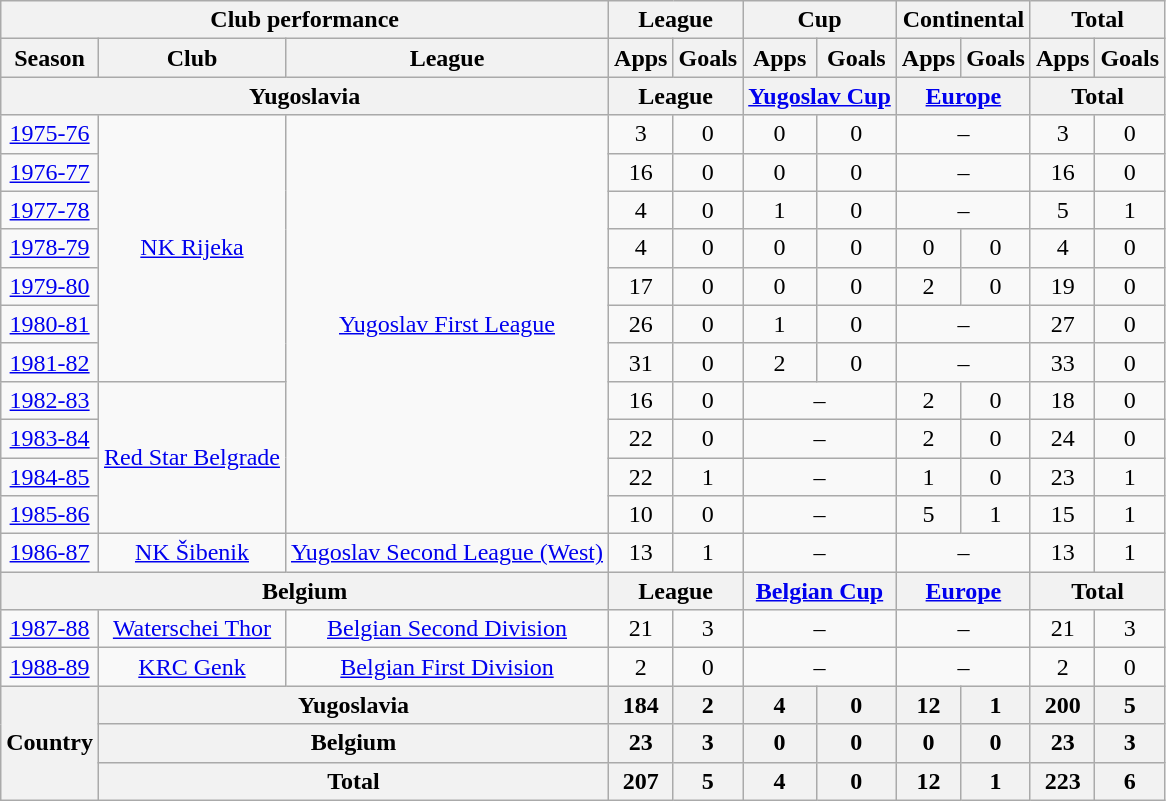<table class="wikitable" style="text-align:center;">
<tr>
<th colspan=3>Club performance</th>
<th colspan=2>League</th>
<th colspan=2>Cup</th>
<th colspan=2>Continental</th>
<th colspan=2>Total</th>
</tr>
<tr>
<th>Season</th>
<th>Club</th>
<th>League</th>
<th>Apps</th>
<th>Goals</th>
<th>Apps</th>
<th>Goals</th>
<th>Apps</th>
<th>Goals</th>
<th>Apps</th>
<th>Goals</th>
</tr>
<tr>
<th colspan=3>Yugoslavia</th>
<th colspan=2>League</th>
<th colspan=2><a href='#'>Yugoslav Cup</a></th>
<th colspan=2><a href='#'>Europe</a></th>
<th colspan=2>Total</th>
</tr>
<tr>
<td><a href='#'>1975-76</a></td>
<td rowspan="7"><a href='#'>NK Rijeka</a></td>
<td rowspan="11"><a href='#'>Yugoslav First League</a></td>
<td>3</td>
<td>0</td>
<td>0</td>
<td>0</td>
<td colspan="2">–</td>
<td>3</td>
<td>0</td>
</tr>
<tr>
<td><a href='#'>1976-77</a></td>
<td>16</td>
<td>0</td>
<td>0</td>
<td>0</td>
<td colspan="2">–</td>
<td>16</td>
<td>0</td>
</tr>
<tr>
<td><a href='#'>1977-78</a></td>
<td>4</td>
<td>0</td>
<td>1</td>
<td>0</td>
<td colspan="2">–</td>
<td>5</td>
<td>1</td>
</tr>
<tr>
<td><a href='#'>1978-79</a></td>
<td>4</td>
<td>0</td>
<td>0</td>
<td>0</td>
<td>0</td>
<td>0</td>
<td>4</td>
<td>0</td>
</tr>
<tr>
<td><a href='#'>1979-80</a></td>
<td>17</td>
<td>0</td>
<td>0</td>
<td>0</td>
<td>2</td>
<td>0</td>
<td>19</td>
<td>0</td>
</tr>
<tr>
<td><a href='#'>1980-81</a></td>
<td>26</td>
<td>0</td>
<td>1</td>
<td>0</td>
<td colspan="2">–</td>
<td>27</td>
<td>0</td>
</tr>
<tr>
<td><a href='#'>1981-82</a></td>
<td>31</td>
<td>0</td>
<td>2</td>
<td>0</td>
<td colspan="2">–</td>
<td>33</td>
<td>0</td>
</tr>
<tr>
<td><a href='#'>1982-83</a></td>
<td rowspan="4"><a href='#'>Red Star Belgrade</a></td>
<td>16</td>
<td>0</td>
<td colspan="2">–</td>
<td>2</td>
<td>0</td>
<td>18</td>
<td>0</td>
</tr>
<tr>
<td><a href='#'>1983-84</a></td>
<td>22</td>
<td>0</td>
<td colspan="2">–</td>
<td>2</td>
<td>0</td>
<td>24</td>
<td>0</td>
</tr>
<tr>
<td><a href='#'>1984-85</a></td>
<td>22</td>
<td>1</td>
<td colspan="2">–</td>
<td>1</td>
<td>0</td>
<td>23</td>
<td>1</td>
</tr>
<tr>
<td><a href='#'>1985-86</a></td>
<td>10</td>
<td>0</td>
<td colspan="2">–</td>
<td>5</td>
<td>1</td>
<td>15</td>
<td>1</td>
</tr>
<tr>
<td><a href='#'>1986-87</a></td>
<td rowspan="1"><a href='#'>NK Šibenik</a></td>
<td rowspan="1"><a href='#'>Yugoslav Second League (West)</a></td>
<td>13</td>
<td>1</td>
<td colspan="2">–</td>
<td colspan="2">–</td>
<td>13</td>
<td>1</td>
</tr>
<tr>
<th colspan=3>Belgium</th>
<th colspan=2>League</th>
<th colspan=2><a href='#'>Belgian Cup</a></th>
<th colspan=2><a href='#'>Europe</a></th>
<th colspan=2>Total</th>
</tr>
<tr>
<td><a href='#'>1987-88</a></td>
<td rowspan="1"><a href='#'>Waterschei Thor</a></td>
<td rowspan="1"><a href='#'>Belgian Second Division</a></td>
<td>21</td>
<td>3</td>
<td colspan="2">–</td>
<td colspan="2">–</td>
<td>21</td>
<td>3</td>
</tr>
<tr>
<td><a href='#'>1988-89</a></td>
<td rowspan="1"><a href='#'>KRC Genk</a></td>
<td rowspan="1"><a href='#'>Belgian First Division</a></td>
<td>2</td>
<td>0</td>
<td colspan="2">–</td>
<td colspan="2">–</td>
<td>2</td>
<td>0</td>
</tr>
<tr>
<th rowspan=3>Country</th>
<th colspan=2>Yugoslavia</th>
<th>184</th>
<th>2</th>
<th>4</th>
<th>0</th>
<th>12</th>
<th>1</th>
<th>200</th>
<th>5</th>
</tr>
<tr>
<th colspan=2>Belgium</th>
<th>23</th>
<th>3</th>
<th>0</th>
<th>0</th>
<th>0</th>
<th>0</th>
<th>23</th>
<th>3</th>
</tr>
<tr>
<th colspan=2>Total</th>
<th>207</th>
<th>5</th>
<th>4</th>
<th>0</th>
<th>12</th>
<th>1</th>
<th>223</th>
<th>6</th>
</tr>
</table>
